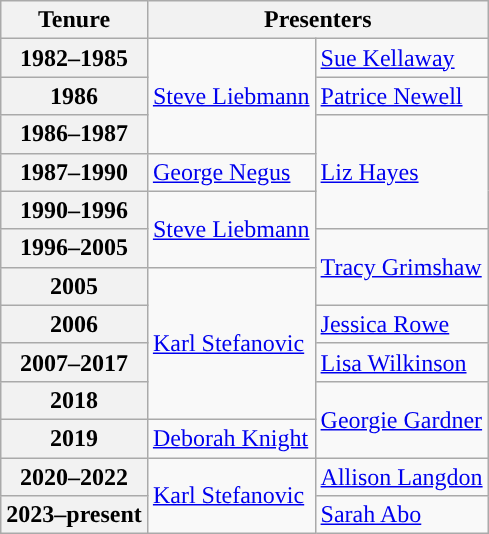<table class="wikitable plainrowheaders">
<tr>
<th>Tenure</th>
<th colspan="2" scope="col">Presenters</th>
</tr>
<tr>
<th scope="row"><strong>1982–1985</strong></th>
<td rowspan="3"><a href='#'>Steve Liebmann</a></td>
<td><a href='#'>Sue Kellaway</a></td>
</tr>
<tr>
<th scope="row"><strong>1986</strong></th>
<td><a href='#'>Patrice Newell</a></td>
</tr>
<tr>
<th scope="row"><strong>1986–1987</strong></th>
<td rowspan="3"><a href='#'>Liz Hayes</a></td>
</tr>
<tr>
<th scope="row"><strong>1987–1990</strong></th>
<td><a href='#'>George Negus</a></td>
</tr>
<tr>
<th scope="row"><strong>1990–1996</strong></th>
<td rowspan="2"><a href='#'>Steve Liebmann</a></td>
</tr>
<tr>
<th scope="row"><strong>1996–2005</strong></th>
<td rowspan="2"><a href='#'>Tracy Grimshaw</a></td>
</tr>
<tr>
<th scope="row"><strong>2005</strong></th>
<td rowspan="4"><a href='#'>Karl Stefanovic</a></td>
</tr>
<tr>
<th scope="row"><strong>2006</strong></th>
<td><a href='#'>Jessica Rowe</a></td>
</tr>
<tr>
<th scope="row"><strong>2007–2017</strong></th>
<td><a href='#'>Lisa Wilkinson</a></td>
</tr>
<tr>
<th scope="row"><strong>2018</strong></th>
<td rowspan="2"><a href='#'>Georgie Gardner</a></td>
</tr>
<tr>
<th scope="row"><strong>2019</strong></th>
<td><a href='#'>Deborah Knight</a></td>
</tr>
<tr>
<th scope="row"><strong>2020–2022</strong></th>
<td rowspan=2><a href='#'>Karl Stefanovic</a></td>
<td><a href='#'>Allison Langdon</a></td>
</tr>
<tr>
<th scope="row"><strong>2023–present</strong></th>
<td><a href='#'>Sarah Abo</a></td>
</tr>
</table>
